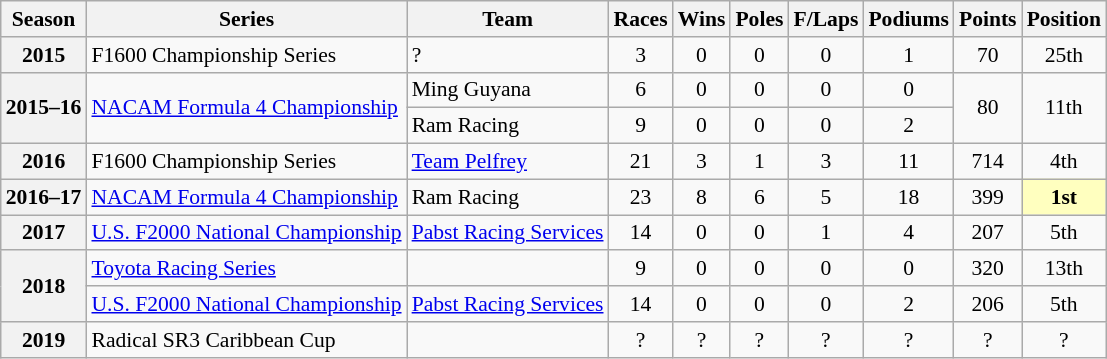<table class="wikitable" style="font-size: 90%; text-align:center">
<tr>
<th>Season</th>
<th>Series</th>
<th>Team</th>
<th>Races</th>
<th>Wins</th>
<th>Poles</th>
<th>F/Laps</th>
<th>Podiums</th>
<th>Points</th>
<th>Position</th>
</tr>
<tr>
<th>2015</th>
<td align=left>F1600 Championship Series</td>
<td align=left>?</td>
<td>3</td>
<td>0</td>
<td>0</td>
<td>0</td>
<td>1</td>
<td>70</td>
<td>25th</td>
</tr>
<tr>
<th rowspan="2">2015–16</th>
<td rowspan="2" align="left"><a href='#'>NACAM Formula 4 Championship</a></td>
<td align=left>Ming Guyana</td>
<td>6</td>
<td>0</td>
<td>0</td>
<td>0</td>
<td>0</td>
<td rowspan="2">80</td>
<td rowspan="2">11th</td>
</tr>
<tr>
<td align=left>Ram Racing</td>
<td>9</td>
<td>0</td>
<td>0</td>
<td>0</td>
<td>2</td>
</tr>
<tr>
<th>2016</th>
<td align="left">F1600 Championship Series</td>
<td align="left"><a href='#'>Team Pelfrey</a></td>
<td>21</td>
<td>3</td>
<td>1</td>
<td>3</td>
<td>11</td>
<td>714</td>
<td>4th</td>
</tr>
<tr>
<th>2016–17</th>
<td align="left"><a href='#'>NACAM Formula 4 Championship</a></td>
<td align="left">Ram Racing</td>
<td>23</td>
<td>8</td>
<td>6</td>
<td>5</td>
<td>18</td>
<td>399</td>
<td style="background:#FFFFBF"><strong>1st</strong></td>
</tr>
<tr>
<th>2017</th>
<td align="left"><a href='#'>U.S. F2000 National Championship</a></td>
<td align="left"><a href='#'>Pabst Racing Services</a></td>
<td>14</td>
<td>0</td>
<td>0</td>
<td>1</td>
<td>4</td>
<td>207</td>
<td>5th</td>
</tr>
<tr>
<th rowspan="2">2018</th>
<td align="left"><a href='#'>Toyota Racing Series</a></td>
<td align="left"></td>
<td>9</td>
<td>0</td>
<td>0</td>
<td>0</td>
<td>0</td>
<td>320</td>
<td>13th</td>
</tr>
<tr>
<td align="left"><a href='#'>U.S. F2000 National Championship</a></td>
<td align="left"><a href='#'>Pabst Racing Services</a></td>
<td>14</td>
<td>0</td>
<td>0</td>
<td>0</td>
<td>2</td>
<td>206</td>
<td>5th</td>
</tr>
<tr>
<th>2019</th>
<td align=left>Radical SR3 Caribbean Cup</td>
<td></td>
<td>?</td>
<td>?</td>
<td>?</td>
<td>?</td>
<td>?</td>
<td>?</td>
<td>?</td>
</tr>
</table>
